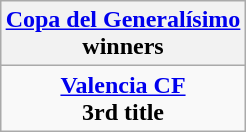<table class="wikitable" style="text-align: center; margin: 0 auto;">
<tr>
<th><a href='#'>Copa del Generalísimo</a><br>winners</th>
</tr>
<tr>
<td><strong><a href='#'>Valencia CF</a></strong><br><strong>3rd title</strong></td>
</tr>
</table>
